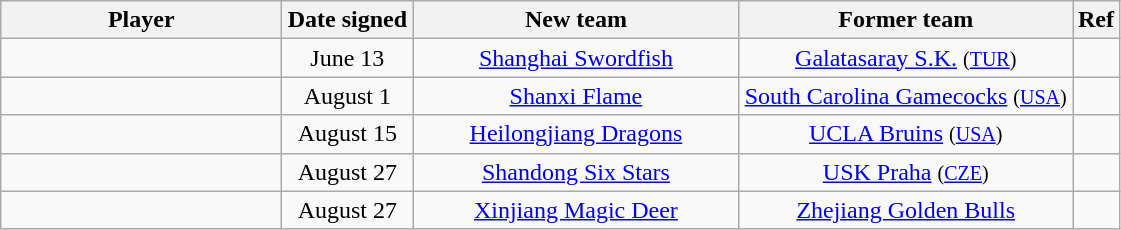<table class="wikitable sortable" style="text-align:center">
<tr>
<th style="width:180px">Player</th>
<th style="width:80px">Date signed</th>
<th style="width:210px">New team</th>
<th style="width:215px">Former team</th>
<th class="unsortable">Ref</th>
</tr>
<tr>
<td align="left"> </td>
<td rowspan="1" align="center">June 13</td>
<td align="center"><a href='#'>Shanghai Swordfish</a></td>
<td align="center"><a href='#'>Galatasaray S.K.</a> <small>(<a href='#'>TUR</a>)</small></td>
<td align="center"></td>
</tr>
<tr>
<td align="left"> </td>
<td rowspan="1" align="center">August 1</td>
<td align="center"><a href='#'>Shanxi Flame</a></td>
<td align="center"><a href='#'>South Carolina Gamecocks</a> <small>(<a href='#'>USA</a>) </small></td>
<td align="center"></td>
</tr>
<tr>
<td align="left"> </td>
<td rowspan="1" align="center">August 15</td>
<td align="center"><a href='#'>Heilongjiang Dragons</a></td>
<td align="center"><a href='#'>UCLA Bruins</a> <small>(<a href='#'>USA</a>) </small></td>
<td align="center"></td>
</tr>
<tr>
<td align="left"> </td>
<td rowspan="1" align="center">August 27</td>
<td align="center"><a href='#'>Shandong Six Stars</a></td>
<td align="center"><a href='#'>USK Praha</a> <small>(<a href='#'>CZE</a>) </small></td>
<td align="center"></td>
</tr>
<tr>
<td align="left"> </td>
<td rowspan="1" align="center">August 27</td>
<td align="center"><a href='#'>Xinjiang Magic Deer</a></td>
<td align="center"><a href='#'>Zhejiang Golden Bulls</a></td>
<td align="center"></td>
</tr>
</table>
